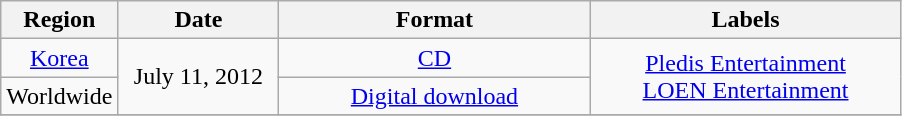<table class="wikitable">
<tr>
<th style="width:70px;">Region</th>
<th style="width:100px;">Date</th>
<th style="width:200px;">Format</th>
<th style="width:200px;">Labels</th>
</tr>
<tr>
<td style="text-align:center;"><a href='#'>Korea</a></td>
<td style="text-align:center;" rowspan="2">July 11, 2012</td>
<td style="text-align:center;"><a href='#'>CD</a></td>
<td style="text-align:center;" rowspan="2"><a href='#'>Pledis Entertainment</a><br><a href='#'>LOEN Entertainment</a></td>
</tr>
<tr>
<td style="text-align:center;">Worldwide</td>
<td style="text-align:center;"><a href='#'>Digital download</a></td>
</tr>
<tr>
</tr>
</table>
